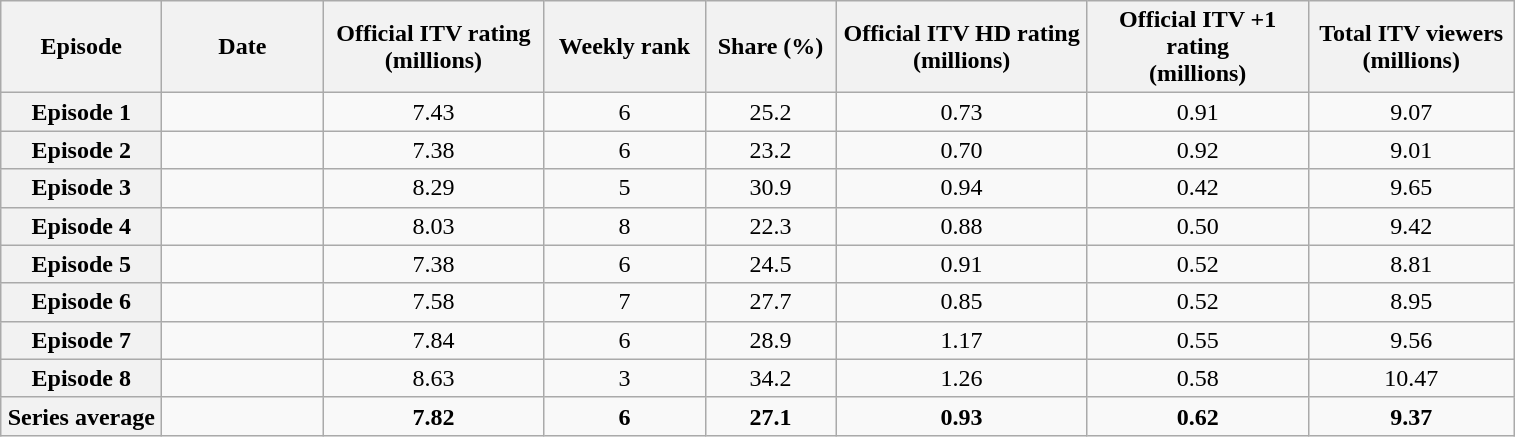<table class="wikitable sortable" style="text-align:center">
<tr>
<th scope="col" style="width:100px;">Episode</th>
<th scope="col" style="width:100px;">Date</th>
<th scope="col" style="width:140px;">Official ITV rating<br>(millions)</th>
<th scope="col" style="width:100px;">Weekly rank </th>
<th scope="col" style="width:80px;">Share (%)</th>
<th scope="col" style="width:160px;">Official ITV HD rating<br>(millions)</th>
<th scope="col" style="width:140px;">Official ITV +1 rating<br>(millions)</th>
<th scope="col" style="width:130px;">Total ITV viewers (millions)</th>
</tr>
<tr>
<th scope="row">Episode 1</th>
<td></td>
<td>7.43</td>
<td>6</td>
<td>25.2</td>
<td>0.73</td>
<td>0.91</td>
<td>9.07</td>
</tr>
<tr>
<th scope="row">Episode 2</th>
<td></td>
<td>7.38</td>
<td>6</td>
<td>23.2</td>
<td>0.70</td>
<td>0.92</td>
<td>9.01</td>
</tr>
<tr>
<th scope="row">Episode 3</th>
<td></td>
<td>8.29</td>
<td>5</td>
<td>30.9</td>
<td>0.94</td>
<td>0.42</td>
<td>9.65</td>
</tr>
<tr>
<th scope="row">Episode 4</th>
<td></td>
<td>8.03</td>
<td>8</td>
<td>22.3</td>
<td>0.88</td>
<td>0.50</td>
<td>9.42</td>
</tr>
<tr>
<th scope="row">Episode 5</th>
<td></td>
<td>7.38</td>
<td>6</td>
<td>24.5</td>
<td>0.91</td>
<td>0.52</td>
<td>8.81</td>
</tr>
<tr>
<th scope="row">Episode 6</th>
<td></td>
<td>7.58</td>
<td>7</td>
<td>27.7</td>
<td>0.85</td>
<td>0.52</td>
<td>8.95</td>
</tr>
<tr>
<th scope="row">Episode 7</th>
<td></td>
<td>7.84</td>
<td>6</td>
<td>28.9</td>
<td>1.17</td>
<td>0.55</td>
<td>9.56</td>
</tr>
<tr>
<th scope="row">Episode 8</th>
<td></td>
<td>8.63</td>
<td>3</td>
<td>34.2</td>
<td>1.26</td>
<td>0.58</td>
<td>10.47</td>
</tr>
<tr>
<th scope="row">Series average</th>
<td><strong></strong></td>
<td><strong>7.82</strong></td>
<td><strong>6</strong></td>
<td><strong>27.1</strong></td>
<td><strong>0.93</strong></td>
<td><strong>0.62</strong></td>
<td><strong>9.37</strong></td>
</tr>
</table>
